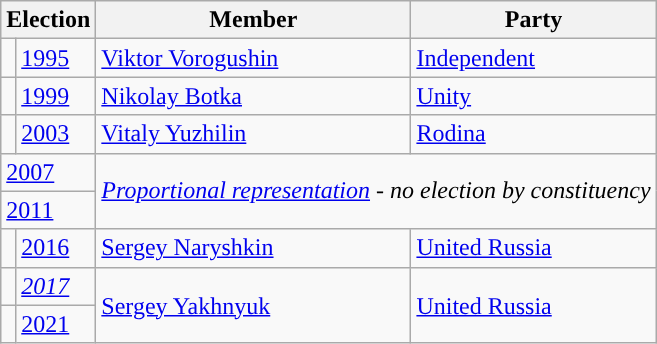<table class="wikitable">
<tr>
<th colspan="2">Election</th>
<th>Member</th>
<th>Party</th>
</tr>
<tr>
<td style="background-color: "></td>
<td><a href='#'>1995</a></td>
<td><a href='#'>Viktor Vorogushin</a></td>
<td><a href='#'>Independent</a></td>
</tr>
<tr>
<td style="background-color: "></td>
<td><a href='#'>1999</a></td>
<td><a href='#'>Nikolay Botka</a></td>
<td><a href='#'>Unity</a></td>
</tr>
<tr>
<td style="background-color: "></td>
<td><a href='#'>2003</a></td>
<td><a href='#'>Vitaly Yuzhilin</a></td>
<td><a href='#'>Rodina</a></td>
</tr>
<tr>
<td colspan=2><a href='#'>2007</a></td>
<td colspan=2 rowspan=2><em><a href='#'>Proportional representation</a> - no election by constituency</em></td>
</tr>
<tr>
<td colspan=2><a href='#'>2011</a></td>
</tr>
<tr>
<td style="background-color: "></td>
<td><a href='#'>2016</a></td>
<td><a href='#'>Sergey Naryshkin</a></td>
<td><a href='#'>United Russia</a></td>
</tr>
<tr>
<td style="background-color: "></td>
<td><em><a href='#'>2017</a></em></td>
<td rowspan=2><a href='#'>Sergey Yakhnyuk</a></td>
<td rowspan=2><a href='#'>United Russia</a></td>
</tr>
<tr>
<td style="background-color: "></td>
<td><a href='#'>2021</a></td>
</tr>
</table>
